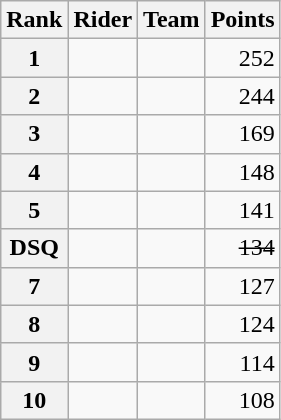<table class="wikitable">
<tr>
<th scope="col">Rank</th>
<th scope="col">Rider</th>
<th scope="col">Team</th>
<th scope="col">Points</th>
</tr>
<tr>
<th scope="row">1</th>
<td> </td>
<td></td>
<td style="text-align:right;">252</td>
</tr>
<tr>
<th scope="row">2</th>
<td></td>
<td></td>
<td style="text-align:right;">244</td>
</tr>
<tr>
<th scope="row">3</th>
<td></td>
<td></td>
<td style="text-align:right;">169</td>
</tr>
<tr>
<th scope="row">4</th>
<td></td>
<td></td>
<td style="text-align:right;">148</td>
</tr>
<tr>
<th scope="row">5</th>
<td></td>
<td></td>
<td style="text-align:right;">141</td>
</tr>
<tr>
<th scope="row">DSQ</th>
<td><s></s></td>
<td><s></s></td>
<td style="text-align:right;"><s>134</s></td>
</tr>
<tr>
<th scope="row">7</th>
<td></td>
<td></td>
<td style="text-align:right;">127</td>
</tr>
<tr>
<th scope="row">8</th>
<td></td>
<td></td>
<td style="text-align:right;">124</td>
</tr>
<tr>
<th scope="row">9</th>
<td></td>
<td></td>
<td style="text-align:right;">114</td>
</tr>
<tr>
<th scope="row">10</th>
<td></td>
<td></td>
<td style="text-align:right;">108</td>
</tr>
</table>
